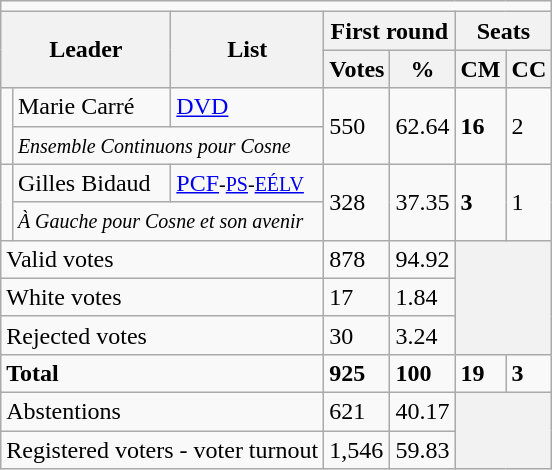<table class="wikitable">
<tr>
<td colspan="7"></td>
</tr>
<tr>
<th colspan="2" rowspan="2">Leader</th>
<th rowspan="2">List</th>
<th colspan="2">First round</th>
<th colspan="2">Seats</th>
</tr>
<tr>
<th>Votes</th>
<th>%</th>
<th>CM</th>
<th>CC</th>
</tr>
<tr>
<td rowspan="2"></td>
<td>Marie Carré</td>
<td><a href='#'>DVD</a></td>
<td rowspan="2">550</td>
<td rowspan="2">62.64</td>
<td rowspan="2"><strong>16</strong></td>
<td rowspan="2">2</td>
</tr>
<tr>
<td colspan="2"><em><small>Ensemble Continuons pour Cosne</small></em></td>
</tr>
<tr>
<td rowspan="2"></td>
<td>Gilles Bidaud</td>
<td><a href='#'>PCF</a><small>-<a href='#'>PS</a>-<a href='#'>EÉLV</a></small></td>
<td rowspan="2">328</td>
<td rowspan="2">37.35</td>
<td rowspan="2"><strong>3</strong></td>
<td rowspan="2">1</td>
</tr>
<tr>
<td colspan="2"><em><small>À Gauche pour Cosne et son avenir</small></em></td>
</tr>
<tr>
<td colspan="3">Valid votes</td>
<td>878</td>
<td>94.92</td>
<th colspan="2" rowspan="3"></th>
</tr>
<tr>
<td colspan="3">White votes</td>
<td>17</td>
<td>1.84</td>
</tr>
<tr>
<td colspan="3">Rejected votes</td>
<td>30</td>
<td>3.24</td>
</tr>
<tr>
<td colspan="3"><strong>Total</strong></td>
<td><strong>925</strong></td>
<td><strong>100</strong></td>
<td><strong>19</strong></td>
<td><strong>3</strong></td>
</tr>
<tr>
<td colspan="3">Abstentions</td>
<td>621</td>
<td>40.17</td>
<th colspan="2" rowspan="2"></th>
</tr>
<tr>
<td colspan="3">Registered voters - voter turnout</td>
<td>1,546</td>
<td>59.83</td>
</tr>
</table>
